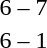<table style="text-align:center">
<tr>
<th width=200></th>
<th width=100></th>
<th width=200></th>
</tr>
<tr>
<td align=right></td>
<td>6 – 7</td>
<td align=left><strong></strong></td>
</tr>
<tr>
<td align=right><strong></strong></td>
<td>6 – 1</td>
<td align=left></td>
</tr>
</table>
